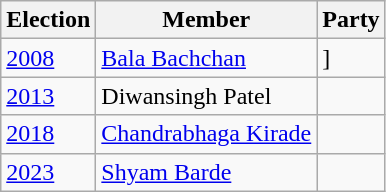<table class="wikitable sortable">
<tr>
<th>Election</th>
<th>Member</th>
<th colspan=2>Party</th>
</tr>
<tr>
<td><a href='#'>2008</a></td>
<td><a href='#'>Bala Bachchan</a></td>
<td>]</td>
</tr>
<tr>
<td><a href='#'>2013</a></td>
<td>Diwansingh Patel</td>
<td></td>
</tr>
<tr>
<td><a href='#'>2018</a></td>
<td><a href='#'>Chandrabhaga Kirade</a></td>
<td></td>
</tr>
<tr>
<td><a href='#'>2023</a></td>
<td><a href='#'>Shyam Barde</a></td>
<td></td>
</tr>
</table>
